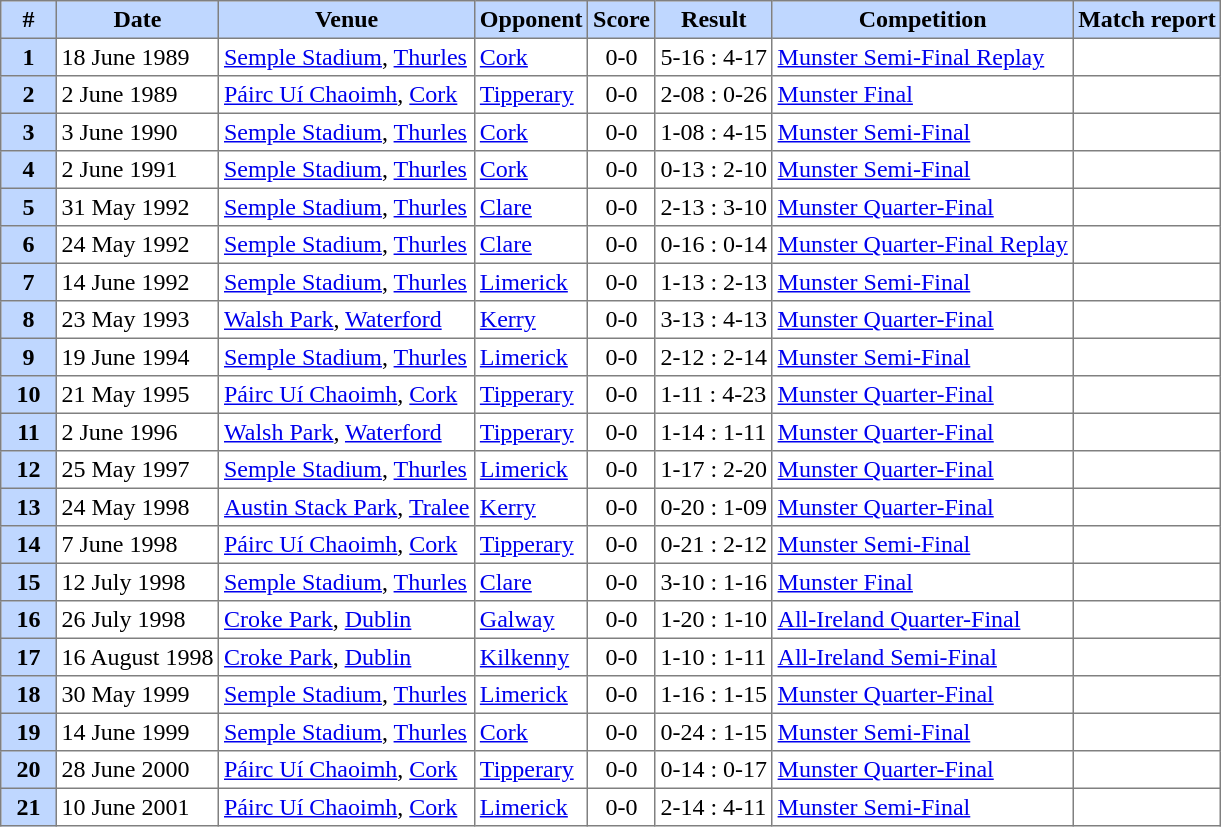<table border=1 cellpadding=3 style="margin-left:1em; color: black; border-collapse: collapse;">
<tr align="center" bgcolor="BFD7FF">
<th width=30 style="text-align: center;">#</th>
<th>Date</th>
<th>Venue</th>
<th>Opponent</th>
<th>Score</th>
<th>Result</th>
<th>Competition</th>
<th>Match report</th>
</tr>
<tr>
<th style="text-align: center;" bgcolor="BFD7FF">1</th>
<td>18 June 1989</td>
<td><a href='#'>Semple Stadium</a>, <a href='#'>Thurles</a></td>
<td><a href='#'>Cork</a></td>
<td style="text-align: center;">0-0</td>
<td>5-16 : 4-17</td>
<td><a href='#'>Munster Semi-Final Replay</a></td>
<td></td>
</tr>
<tr>
<th style="text-align: center;" bgcolor="BFD7FF">2</th>
<td>2 June 1989</td>
<td><a href='#'>Páirc Uí Chaoimh</a>, <a href='#'>Cork</a></td>
<td><a href='#'>Tipperary</a></td>
<td style="text-align: center;">0-0</td>
<td>2-08 : 0-26</td>
<td><a href='#'>Munster Final</a></td>
<td></td>
</tr>
<tr>
<th style="text-align: center;" bgcolor="BFD7FF">3</th>
<td>3 June 1990</td>
<td><a href='#'>Semple Stadium</a>, <a href='#'>Thurles</a></td>
<td><a href='#'>Cork</a></td>
<td style="text-align: center;">0-0</td>
<td>1-08 : 4-15</td>
<td><a href='#'>Munster Semi-Final</a></td>
<td></td>
</tr>
<tr>
<th style="text-align: center;" bgcolor="BFD7FF">4</th>
<td>2 June 1991</td>
<td><a href='#'>Semple Stadium</a>, <a href='#'>Thurles</a></td>
<td><a href='#'>Cork</a></td>
<td style="text-align: center;">0-0</td>
<td>0-13 : 2-10</td>
<td><a href='#'>Munster Semi-Final</a></td>
<td></td>
</tr>
<tr>
<th style="text-align: center;" bgcolor="BFD7FF">5</th>
<td>31 May 1992</td>
<td><a href='#'>Semple Stadium</a>, <a href='#'>Thurles</a></td>
<td><a href='#'>Clare</a></td>
<td style="text-align: center;">0-0</td>
<td>2-13 : 3-10</td>
<td><a href='#'>Munster Quarter-Final</a></td>
<td></td>
</tr>
<tr>
<th style="text-align: center;" bgcolor="BFD7FF">6</th>
<td>24 May 1992</td>
<td><a href='#'>Semple Stadium</a>, <a href='#'>Thurles</a></td>
<td><a href='#'>Clare</a></td>
<td style="text-align: center;">0-0</td>
<td>0-16 : 0-14</td>
<td><a href='#'>Munster Quarter-Final Replay</a></td>
<td></td>
</tr>
<tr>
<th style="text-align: center;" bgcolor="BFD7FF">7</th>
<td>14 June 1992</td>
<td><a href='#'>Semple Stadium</a>, <a href='#'>Thurles</a></td>
<td><a href='#'>Limerick</a></td>
<td style="text-align: center;">0-0</td>
<td>1-13 : 2-13</td>
<td><a href='#'>Munster Semi-Final</a></td>
<td></td>
</tr>
<tr>
<th style="text-align: center;" bgcolor="BFD7FF">8</th>
<td>23 May 1993</td>
<td><a href='#'>Walsh Park</a>, <a href='#'>Waterford</a></td>
<td><a href='#'>Kerry</a></td>
<td style="text-align: center;">0-0</td>
<td>3-13 : 4-13</td>
<td><a href='#'>Munster Quarter-Final</a></td>
<td></td>
</tr>
<tr>
<th style="text-align: center;" bgcolor="BFD7FF">9</th>
<td>19 June 1994</td>
<td><a href='#'>Semple Stadium</a>, <a href='#'>Thurles</a></td>
<td><a href='#'>Limerick</a></td>
<td style="text-align: center;">0-0</td>
<td>2-12 : 2-14</td>
<td><a href='#'>Munster Semi-Final</a></td>
<td></td>
</tr>
<tr>
<th style="text-align: center;" bgcolor="BFD7FF">10</th>
<td>21 May 1995</td>
<td><a href='#'>Páirc Uí Chaoimh</a>, <a href='#'>Cork</a></td>
<td><a href='#'>Tipperary</a></td>
<td style="text-align: center;">0-0</td>
<td>1-11 : 4-23</td>
<td><a href='#'>Munster Quarter-Final</a></td>
<td></td>
</tr>
<tr>
<th style="text-align: center;" bgcolor="BFD7FF">11</th>
<td>2 June 1996</td>
<td><a href='#'>Walsh Park</a>, <a href='#'>Waterford</a></td>
<td><a href='#'>Tipperary</a></td>
<td style="text-align: center;">0-0</td>
<td>1-14 : 1-11</td>
<td><a href='#'>Munster Quarter-Final</a></td>
<td></td>
</tr>
<tr>
<th style="text-align: center;" bgcolor="BFD7FF">12</th>
<td>25 May 1997</td>
<td><a href='#'>Semple Stadium</a>, <a href='#'>Thurles</a></td>
<td><a href='#'>Limerick</a></td>
<td style="text-align: center;">0-0</td>
<td>1-17 : 2-20</td>
<td><a href='#'>Munster Quarter-Final</a></td>
<td></td>
</tr>
<tr>
<th style="text-align: center;" bgcolor="BFD7FF">13</th>
<td>24 May 1998</td>
<td><a href='#'>Austin Stack Park</a>, <a href='#'>Tralee</a></td>
<td><a href='#'>Kerry</a></td>
<td style="text-align: center;">0-0</td>
<td>0-20 : 1-09</td>
<td><a href='#'>Munster Quarter-Final</a></td>
<td></td>
</tr>
<tr>
<th style="text-align: center;" bgcolor="BFD7FF">14</th>
<td>7 June 1998</td>
<td><a href='#'>Páirc Uí Chaoimh</a>, <a href='#'>Cork</a></td>
<td><a href='#'>Tipperary</a></td>
<td style="text-align: center;">0-0</td>
<td>0-21 : 2-12</td>
<td><a href='#'>Munster Semi-Final</a></td>
<td></td>
</tr>
<tr>
<th style="text-align: center;" bgcolor="BFD7FF">15</th>
<td>12 July 1998</td>
<td><a href='#'>Semple Stadium</a>, <a href='#'>Thurles</a></td>
<td><a href='#'>Clare</a></td>
<td style="text-align: center;">0-0</td>
<td>3-10 : 1-16</td>
<td><a href='#'>Munster Final</a></td>
<td></td>
</tr>
<tr>
<th style="text-align: center;" bgcolor="BFD7FF">16</th>
<td>26 July 1998</td>
<td><a href='#'>Croke Park</a>, <a href='#'>Dublin</a></td>
<td><a href='#'>Galway</a></td>
<td style="text-align: center;">0-0</td>
<td>1-20 : 1-10</td>
<td><a href='#'>All-Ireland Quarter-Final</a></td>
<td></td>
</tr>
<tr>
<th style="text-align: center;" bgcolor="BFD7FF">17</th>
<td>16 August 1998</td>
<td><a href='#'>Croke Park</a>, <a href='#'>Dublin</a></td>
<td><a href='#'>Kilkenny</a></td>
<td style="text-align: center;">0-0</td>
<td>1-10 : 1-11</td>
<td><a href='#'>All-Ireland Semi-Final</a></td>
<td></td>
</tr>
<tr>
<th style="text-align: center;" bgcolor="BFD7FF">18</th>
<td>30 May 1999</td>
<td><a href='#'>Semple Stadium</a>, <a href='#'>Thurles</a></td>
<td><a href='#'>Limerick</a></td>
<td style="text-align: center;">0-0</td>
<td>1-16 : 1-15</td>
<td><a href='#'>Munster Quarter-Final</a></td>
<td></td>
</tr>
<tr>
<th style="text-align: center;" bgcolor="BFD7FF">19</th>
<td>14 June 1999</td>
<td><a href='#'>Semple Stadium</a>, <a href='#'>Thurles</a></td>
<td><a href='#'>Cork</a></td>
<td style="text-align: center;">0-0</td>
<td>0-24 : 1-15</td>
<td><a href='#'>Munster Semi-Final</a></td>
<td></td>
</tr>
<tr>
<th style="text-align: center;" bgcolor="BFD7FF">20</th>
<td>28 June 2000</td>
<td><a href='#'>Páirc Uí Chaoimh</a>, <a href='#'>Cork</a></td>
<td><a href='#'>Tipperary</a></td>
<td style="text-align: center;">0-0</td>
<td>0-14 : 0-17</td>
<td><a href='#'>Munster Quarter-Final</a></td>
<td></td>
</tr>
<tr>
<th style="text-align: center;" bgcolor="BFD7FF">21</th>
<td>10 June 2001</td>
<td><a href='#'>Páirc Uí Chaoimh</a>, <a href='#'>Cork</a></td>
<td><a href='#'>Limerick</a></td>
<td style="text-align: center;">0-0</td>
<td>2-14 : 4-11</td>
<td><a href='#'>Munster Semi-Final</a></td>
<td></td>
</tr>
</table>
